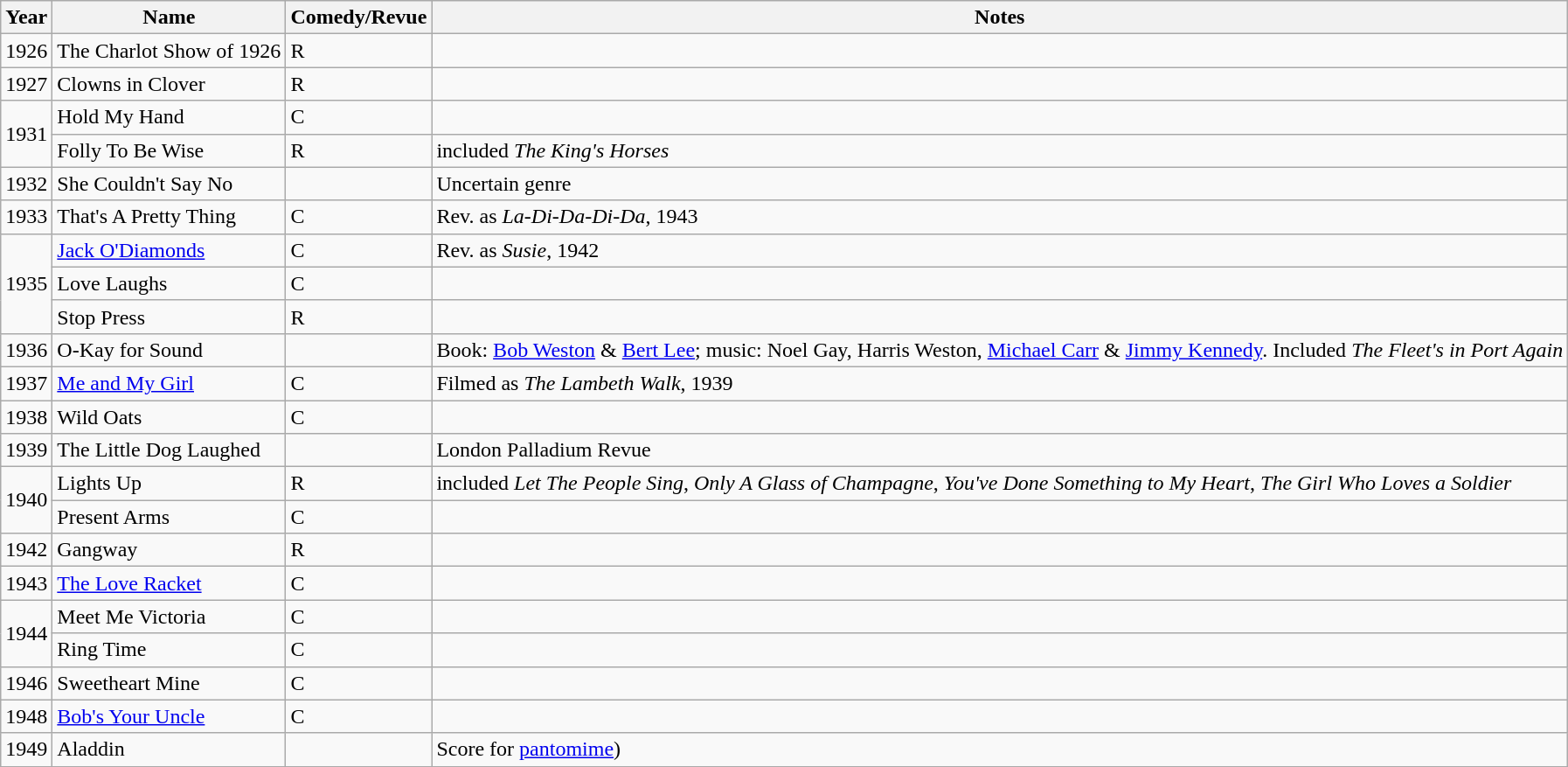<table class="wikitable">
<tr>
<th>Year</th>
<th>Name</th>
<th>Comedy/Revue</th>
<th>Notes</th>
</tr>
<tr>
<td>1926</td>
<td>The Charlot Show of 1926</td>
<td>R</td>
<td></td>
</tr>
<tr>
<td>1927</td>
<td>Clowns in Clover</td>
<td>R</td>
<td></td>
</tr>
<tr>
<td rowspan="2">1931</td>
<td>Hold My Hand</td>
<td>C</td>
<td></td>
</tr>
<tr>
<td>Folly To Be Wise</td>
<td>R</td>
<td>included <em>The King's Horses</em></td>
</tr>
<tr>
<td>1932</td>
<td>She Couldn't Say No</td>
<td></td>
<td>Uncertain genre</td>
</tr>
<tr>
<td>1933</td>
<td>That's A Pretty Thing</td>
<td>C</td>
<td>Rev. as <em>La-Di-Da-Di-Da</em>, 1943</td>
</tr>
<tr>
<td rowspan="3">1935</td>
<td><a href='#'>Jack O'Diamonds</a></td>
<td>C</td>
<td>Rev. as <em>Susie</em>, 1942</td>
</tr>
<tr>
<td>Love Laughs</td>
<td>C</td>
<td></td>
</tr>
<tr>
<td>Stop Press</td>
<td>R</td>
<td></td>
</tr>
<tr>
<td>1936</td>
<td>O-Kay for Sound</td>
<td></td>
<td>Book: <a href='#'>Bob Weston</a> & <a href='#'>Bert Lee</a>; music: Noel Gay, Harris Weston, <a href='#'>Michael Carr</a> & <a href='#'>Jimmy Kennedy</a>. Included <em>The Fleet's in Port Again</em></td>
</tr>
<tr>
<td>1937</td>
<td><a href='#'>Me and My Girl</a></td>
<td>C</td>
<td>Filmed as <em>The Lambeth Walk</em>, 1939</td>
</tr>
<tr>
<td>1938</td>
<td>Wild Oats</td>
<td>C</td>
<td></td>
</tr>
<tr>
<td>1939</td>
<td>The Little Dog Laughed</td>
<td></td>
<td>London Palladium Revue</td>
</tr>
<tr>
<td rowspan="2">1940</td>
<td>Lights Up</td>
<td>R</td>
<td>included <em>Let The People Sing</em>, <em>Only A Glass of Champagne</em>, <em>You've Done Something to My Heart</em>, <em>The Girl Who Loves a Soldier</em></td>
</tr>
<tr>
<td>Present Arms</td>
<td>C</td>
<td></td>
</tr>
<tr>
<td>1942</td>
<td>Gangway</td>
<td>R</td>
<td></td>
</tr>
<tr>
<td>1943</td>
<td><a href='#'>The Love Racket</a></td>
<td>C</td>
<td></td>
</tr>
<tr>
<td rowspan="2">1944</td>
<td>Meet Me Victoria</td>
<td>C</td>
<td></td>
</tr>
<tr>
<td>Ring Time</td>
<td>C</td>
<td></td>
</tr>
<tr>
<td>1946</td>
<td>Sweetheart Mine</td>
<td>C</td>
<td></td>
</tr>
<tr>
<td>1948</td>
<td><a href='#'>Bob's Your Uncle</a></td>
<td>C</td>
<td></td>
</tr>
<tr>
<td>1949</td>
<td>Aladdin</td>
<td></td>
<td>Score for <a href='#'>pantomime</a>)</td>
</tr>
</table>
